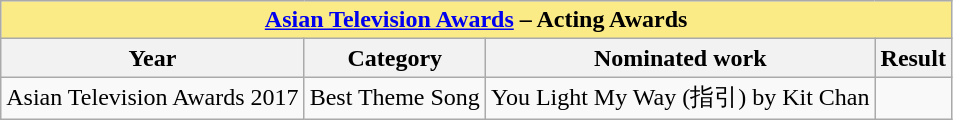<table class="wikitable sortable">
<tr>
<th colspan="4" - style="background:#FAEB86;" align="center"><a href='#'>Asian Television Awards</a> – Acting Awards</th>
</tr>
<tr>
<th>Year</th>
<th>Category</th>
<th>Nominated work</th>
<th>Result</th>
</tr>
<tr>
<td>Asian Television Awards 2017</td>
<td>Best Theme Song</td>
<td>You Light My Way (指引) by Kit Chan</td>
<td></td>
</tr>
</table>
